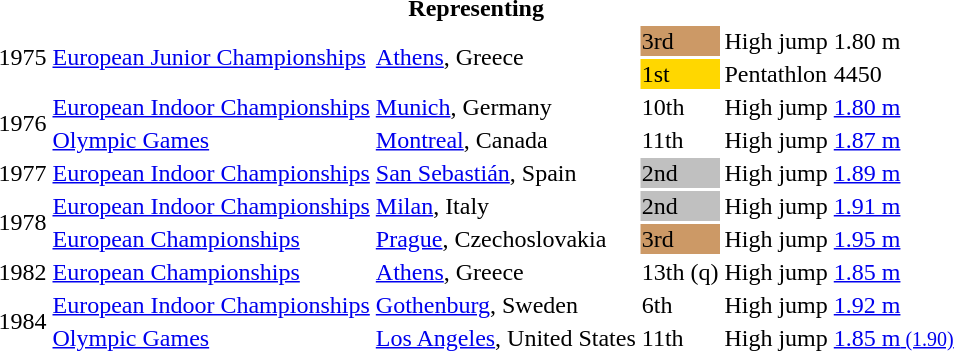<table>
<tr>
<th colspan="6">Representing </th>
</tr>
<tr>
<td rowspan=2>1975</td>
<td rowspan=2><a href='#'>European Junior Championships</a></td>
<td rowspan=2><a href='#'>Athens</a>, Greece</td>
<td bgcolor=cc9966>3rd</td>
<td>High jump</td>
<td>1.80 m</td>
</tr>
<tr>
<td bgcolor=gold>1st</td>
<td>Pentathlon</td>
<td>4450</td>
</tr>
<tr>
<td rowspan=2>1976</td>
<td><a href='#'>European Indoor Championships</a></td>
<td><a href='#'>Munich</a>, Germany</td>
<td>10th</td>
<td>High jump</td>
<td><a href='#'>1.80 m</a></td>
</tr>
<tr>
<td><a href='#'>Olympic Games</a></td>
<td><a href='#'>Montreal</a>, Canada</td>
<td>11th</td>
<td>High jump</td>
<td><a href='#'>1.87 m</a></td>
</tr>
<tr>
<td>1977</td>
<td><a href='#'>European Indoor Championships</a></td>
<td><a href='#'>San Sebastián</a>, Spain</td>
<td bgcolor=silver>2nd</td>
<td>High jump</td>
<td><a href='#'>1.89 m</a></td>
</tr>
<tr>
<td rowspan=2>1978</td>
<td><a href='#'>European Indoor Championships</a></td>
<td><a href='#'>Milan</a>, Italy</td>
<td bgcolor=silver>2nd</td>
<td>High jump</td>
<td><a href='#'>1.91 m</a></td>
</tr>
<tr>
<td><a href='#'>European Championships</a></td>
<td><a href='#'>Prague</a>, Czechoslovakia</td>
<td bgcolor=cc9966>3rd</td>
<td>High jump</td>
<td><a href='#'>1.95 m</a></td>
</tr>
<tr>
<td>1982</td>
<td><a href='#'>European Championships</a></td>
<td><a href='#'>Athens</a>, Greece</td>
<td>13th (q)</td>
<td>High jump</td>
<td><a href='#'>1.85 m</a></td>
</tr>
<tr>
<td rowspan=2>1984</td>
<td><a href='#'>European Indoor Championships</a></td>
<td><a href='#'>Gothenburg</a>, Sweden</td>
<td>6th</td>
<td>High jump</td>
<td><a href='#'>1.92 m</a></td>
</tr>
<tr>
<td><a href='#'>Olympic Games</a></td>
<td><a href='#'>Los Angeles</a>, United States</td>
<td>11th</td>
<td>High jump</td>
<td><a href='#'>1.85 m<small> (1.90)</small></a></td>
</tr>
</table>
